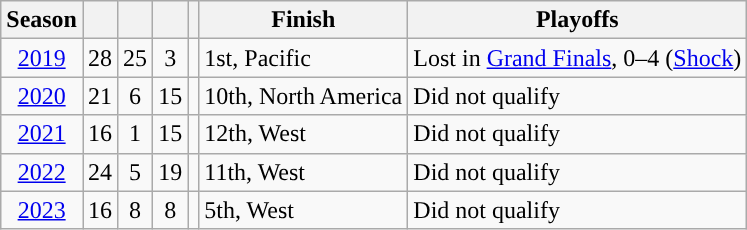<table class="wikitable" style="text-align:center;">
<tr>
<th style="background:#">Season</th>
<th style="background:#"></th>
<th style="background:#"></th>
<th style="background:#"></th>
<th style="background:#"></th>
<th style="background:#">Finish</th>
<th style="background:#">Playoffs</th>
</tr>
<tr>
<td><a href='#'>2019</a></td>
<td>28</td>
<td>25</td>
<td>3</td>
<td></td>
<td style="text-align:left">1st, Pacific</td>
<td style="text-align:left">Lost in <a href='#'>Grand Finals</a>, 0–4 (<a href='#'>Shock</a>)</td>
</tr>
<tr>
<td><a href='#'>2020</a></td>
<td>21</td>
<td>6</td>
<td>15</td>
<td></td>
<td style="text-align:left">10th, North America</td>
<td style="text-align:left">Did not qualify</td>
</tr>
<tr>
<td><a href='#'>2021</a></td>
<td>16</td>
<td>1</td>
<td>15</td>
<td></td>
<td style="text-align:left">12th, West</td>
<td style="text-align:left">Did not qualify</td>
</tr>
<tr>
<td><a href='#'>2022</a></td>
<td>24</td>
<td>5</td>
<td>19</td>
<td></td>
<td style="text-align:left">11th, West</td>
<td style="text-align:left">Did not qualify</td>
</tr>
<tr>
<td><a href='#'>2023</a></td>
<td>16</td>
<td>8</td>
<td>8</td>
<td></td>
<td style="text-align:left">5th, West</td>
<td style="text-align:left">Did not qualify</td>
</tr>
</table>
